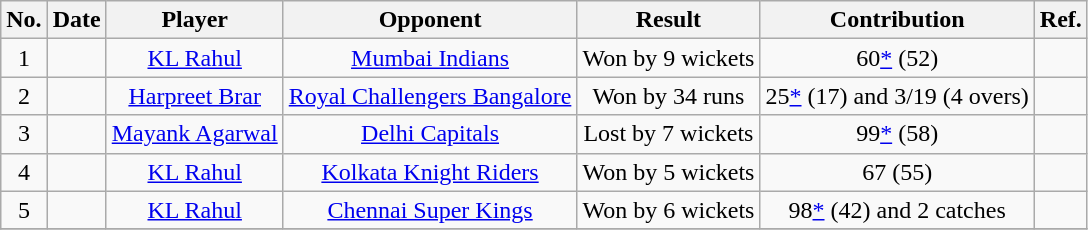<table class="wikitable sortable" style="text-align: center;">
<tr>
<th>No.</th>
<th>Date</th>
<th>Player</th>
<th>Opponent</th>
<th>Result</th>
<th>Contribution</th>
<th>Ref.</th>
</tr>
<tr>
<td>1</td>
<td></td>
<td><a href='#'>KL Rahul</a></td>
<td><a href='#'>Mumbai Indians</a></td>
<td>Won by 9 wickets</td>
<td>60<a href='#'>*</a> (52)</td>
<td></td>
</tr>
<tr>
<td>2</td>
<td></td>
<td><a href='#'>Harpreet Brar</a></td>
<td><a href='#'>Royal Challengers Bangalore</a></td>
<td>Won by 34 runs</td>
<td>25<a href='#'>*</a> (17) and 3/19 (4 overs)</td>
<td></td>
</tr>
<tr>
<td>3</td>
<td></td>
<td><a href='#'>Mayank Agarwal</a></td>
<td><a href='#'>Delhi Capitals</a></td>
<td>Lost by 7 wickets</td>
<td>99<a href='#'>*</a> (58)</td>
<td></td>
</tr>
<tr>
<td>4</td>
<td></td>
<td><a href='#'>KL Rahul</a></td>
<td><a href='#'>Kolkata Knight Riders</a></td>
<td>Won by 5 wickets</td>
<td>67 (55)</td>
<td></td>
</tr>
<tr>
<td>5</td>
<td></td>
<td><a href='#'>KL Rahul</a></td>
<td><a href='#'>Chennai Super Kings</a></td>
<td>Won by 6 wickets</td>
<td>98<a href='#'>*</a> (42) and 2 catches</td>
<td></td>
</tr>
<tr>
</tr>
</table>
